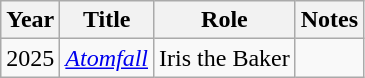<table class="wikitable sortable">
<tr>
<th>Year</th>
<th>Title</th>
<th>Role</th>
<th class="unsortable">Notes</th>
</tr>
<tr>
<td>2025</td>
<td><em><a href='#'>Atomfall</a></em></td>
<td>Iris the Baker</td>
<td></td>
</tr>
</table>
